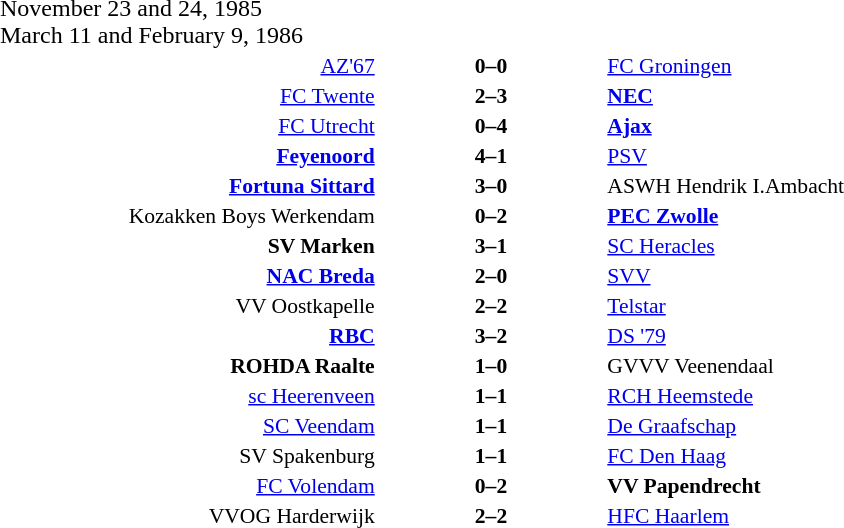<table width=100% cellspacing=1>
<tr>
<th width=20%></th>
<th width=12%></th>
<th width=20%></th>
<th></th>
</tr>
<tr>
<td>November 23 and 24, 1985<br>March 11 and February 9, 1986</td>
</tr>
<tr style=font-size:90%>
<td align=right><a href='#'>AZ'67</a></td>
<td align=center><strong>0–0</strong></td>
<td><a href='#'>FC Groningen</a></td>
</tr>
<tr style=font-size:90%>
<td align=right><a href='#'>FC Twente</a></td>
<td align=center><strong>2–3</strong></td>
<td><strong><a href='#'>NEC</a></strong></td>
</tr>
<tr style=font-size:90%>
<td align=right><a href='#'>FC Utrecht</a></td>
<td align=center><strong>0–4</strong></td>
<td><strong><a href='#'>Ajax</a></strong></td>
</tr>
<tr style=font-size:90%>
<td align=right><strong><a href='#'>Feyenoord</a></strong></td>
<td align=center><strong>4–1</strong></td>
<td><a href='#'>PSV</a></td>
</tr>
<tr style=font-size:90%>
<td align=right><strong><a href='#'>Fortuna Sittard</a></strong></td>
<td align=center><strong>3–0</strong></td>
<td>ASWH Hendrik I.Ambacht</td>
</tr>
<tr style=font-size:90%>
<td align=right>Kozakken Boys Werkendam</td>
<td align=center><strong>0–2</strong></td>
<td><strong><a href='#'>PEC Zwolle</a></strong></td>
</tr>
<tr style=font-size:90%>
<td align=right><strong>SV Marken</strong></td>
<td align=center><strong>3–1</strong></td>
<td><a href='#'>SC Heracles</a></td>
</tr>
<tr style=font-size:90%>
<td align=right><strong><a href='#'>NAC Breda</a></strong></td>
<td align=center><strong>2–0</strong></td>
<td><a href='#'>SVV</a></td>
</tr>
<tr style=font-size:90%>
<td align=right>VV Oostkapelle</td>
<td align=center><strong>2–2</strong></td>
<td><a href='#'>Telstar</a></td>
</tr>
<tr style=font-size:90%>
<td align=right><strong><a href='#'>RBC</a></strong></td>
<td align=center><strong>3–2</strong></td>
<td><a href='#'>DS '79</a></td>
</tr>
<tr style=font-size:90%>
<td align=right><strong>ROHDA Raalte</strong></td>
<td align=center><strong>1–0</strong></td>
<td>GVVV Veenendaal</td>
</tr>
<tr style=font-size:90%>
<td align=right><a href='#'>sc Heerenveen</a></td>
<td align=center><strong>1–1</strong></td>
<td><a href='#'>RCH Heemstede</a></td>
</tr>
<tr style=font-size:90%>
<td align=right><a href='#'>SC Veendam</a></td>
<td align=center><strong>1–1</strong></td>
<td><a href='#'>De Graafschap</a></td>
</tr>
<tr style=font-size:90%>
<td align=right>SV Spakenburg</td>
<td align=center><strong>1–1</strong></td>
<td><a href='#'>FC Den Haag</a></td>
</tr>
<tr style=font-size:90%>
<td align=right><a href='#'>FC Volendam</a></td>
<td align=center><strong>0–2</strong></td>
<td><strong>VV Papendrecht</strong></td>
</tr>
<tr style=font-size:90%>
<td align=right>VVOG Harderwijk</td>
<td align=center><strong>2–2</strong></td>
<td><a href='#'>HFC Haarlem</a></td>
</tr>
</table>
